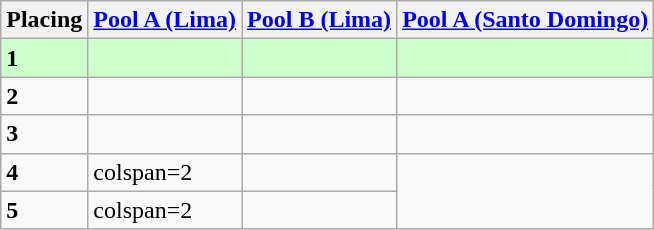<table class=wikitable style="border:1px solid #AAAAAA;">
<tr>
<th>Placing</th>
<th><a href='#'>Pool A (Lima)</a></th>
<th><a href='#'>Pool B (Lima)</a></th>
<th><a href='#'>Pool A (Santo Domingo)</a></th>
</tr>
<tr style="background: #ccffcc;">
<td><strong>1</strong></td>
<td></td>
<td></td>
<td></td>
</tr>
<tr>
<td><strong>2</strong></td>
<td></td>
<td></td>
<td></td>
</tr>
<tr>
<td><strong>3</strong></td>
<td></td>
<td></td>
<td></td>
</tr>
<tr>
<td><strong>4</strong></td>
<td>colspan=2 </td>
<td></td>
</tr>
<tr>
<td><strong>5</strong></td>
<td>colspan=2 </td>
<td></td>
</tr>
</table>
